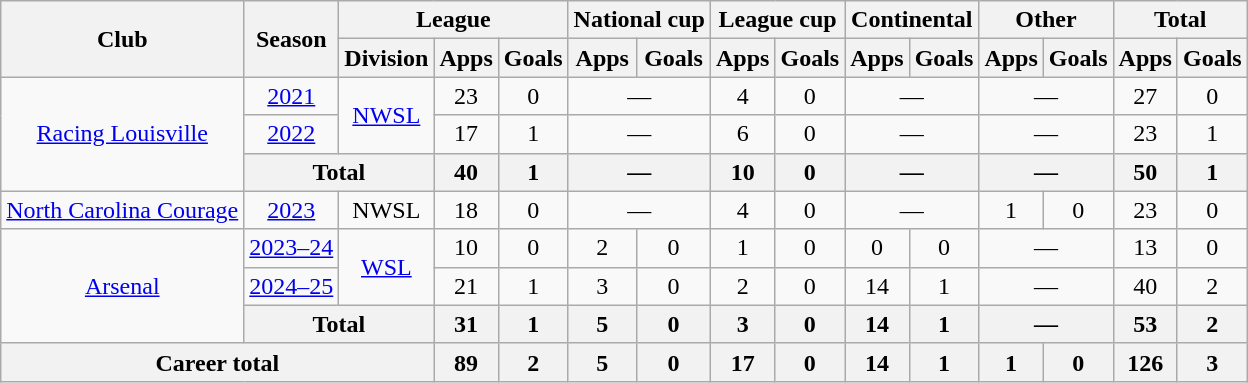<table class="wikitable" style="text-align: center;">
<tr>
<th rowspan="2">Club</th>
<th rowspan="2">Season</th>
<th colspan="3">League</th>
<th colspan="2">National cup</th>
<th colspan="2">League cup</th>
<th colspan="2">Continental</th>
<th colspan="2">Other</th>
<th colspan="2">Total</th>
</tr>
<tr>
<th>Division</th>
<th>Apps</th>
<th>Goals</th>
<th>Apps</th>
<th>Goals</th>
<th>Apps</th>
<th>Goals</th>
<th>Apps</th>
<th>Goals</th>
<th>Apps</th>
<th>Goals</th>
<th>Apps</th>
<th>Goals</th>
</tr>
<tr>
<td rowspan="3"><a href='#'>Racing Louisville</a></td>
<td><a href='#'>2021</a></td>
<td rowspan="2"><a href='#'>NWSL</a></td>
<td>23</td>
<td>0</td>
<td colspan="2">—</td>
<td>4</td>
<td>0</td>
<td colspan="2">—</td>
<td colspan="2">—</td>
<td>27</td>
<td>0</td>
</tr>
<tr>
<td><a href='#'>2022</a></td>
<td>17</td>
<td>1</td>
<td colspan="2">—</td>
<td>6</td>
<td>0</td>
<td colspan="2">—</td>
<td colspan="2">—</td>
<td>23</td>
<td>1</td>
</tr>
<tr>
<th colspan="2">Total</th>
<th>40</th>
<th>1</th>
<th colspan="2">—</th>
<th>10</th>
<th>0</th>
<th colspan="2">—</th>
<th colspan="2">—</th>
<th>50</th>
<th>1</th>
</tr>
<tr>
<td><a href='#'>North Carolina Courage</a></td>
<td><a href='#'>2023</a></td>
<td>NWSL</td>
<td>18</td>
<td>0</td>
<td colspan="2">—</td>
<td>4</td>
<td>0</td>
<td colspan="2">—</td>
<td>1</td>
<td>0</td>
<td>23</td>
<td>0</td>
</tr>
<tr>
<td rowspan="3"><a href='#'>Arsenal</a></td>
<td><a href='#'>2023–24</a></td>
<td rowspan="2"><a href='#'>WSL</a></td>
<td>10</td>
<td>0</td>
<td>2</td>
<td>0</td>
<td>1</td>
<td>0</td>
<td>0</td>
<td>0</td>
<td colspan="2">—</td>
<td>13</td>
<td>0</td>
</tr>
<tr>
<td><a href='#'>2024–25</a></td>
<td>21</td>
<td>1</td>
<td>3</td>
<td>0</td>
<td>2</td>
<td>0</td>
<td>14</td>
<td>1</td>
<td colspan="2">—</td>
<td>40</td>
<td>2</td>
</tr>
<tr>
<th colspan="2">Total</th>
<th>31</th>
<th>1</th>
<th>5</th>
<th>0</th>
<th>3</th>
<th>0</th>
<th>14</th>
<th>1</th>
<th colspan="2">—</th>
<th>53</th>
<th>2</th>
</tr>
<tr>
<th colspan="3">Career total</th>
<th>89</th>
<th>2</th>
<th>5</th>
<th>0</th>
<th>17</th>
<th>0</th>
<th>14</th>
<th>1</th>
<th>1</th>
<th>0</th>
<th>126</th>
<th>3</th>
</tr>
</table>
